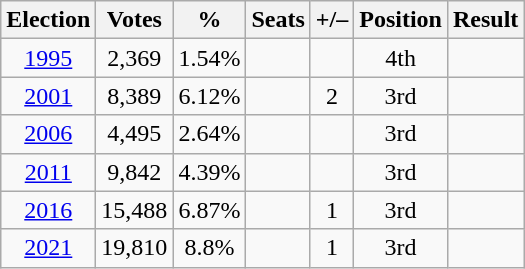<table class=wikitable style=text-align:center>
<tr>
<th><strong>Election</strong></th>
<th>Votes</th>
<th>%</th>
<th>Seats</th>
<th>+/–</th>
<th><strong>Position</strong></th>
<th><strong>Result</strong></th>
</tr>
<tr>
<td><a href='#'>1995</a></td>
<td>2,369</td>
<td>1.54%</td>
<td></td>
<td></td>
<td> 4th</td>
<td></td>
</tr>
<tr>
<td><a href='#'>2001</a></td>
<td>8,389<br></td>
<td>6.12%</td>
<td></td>
<td> 2</td>
<td> 3rd</td>
<td></td>
</tr>
<tr>
<td><a href='#'>2006</a></td>
<td>4,495</td>
<td>2.64%</td>
<td></td>
<td></td>
<td> 3rd</td>
<td></td>
</tr>
<tr>
<td><a href='#'>2011</a></td>
<td>9,842</td>
<td>4.39%</td>
<td></td>
<td></td>
<td> 3rd</td>
<td></td>
</tr>
<tr>
<td><a href='#'>2016</a></td>
<td>15,488</td>
<td>6.87%</td>
<td></td>
<td> 1</td>
<td> 3rd</td>
<td></td>
</tr>
<tr>
<td><a href='#'>2021</a></td>
<td>19,810</td>
<td>8.8%</td>
<td></td>
<td> 1</td>
<td> 3rd</td>
<td></td>
</tr>
</table>
